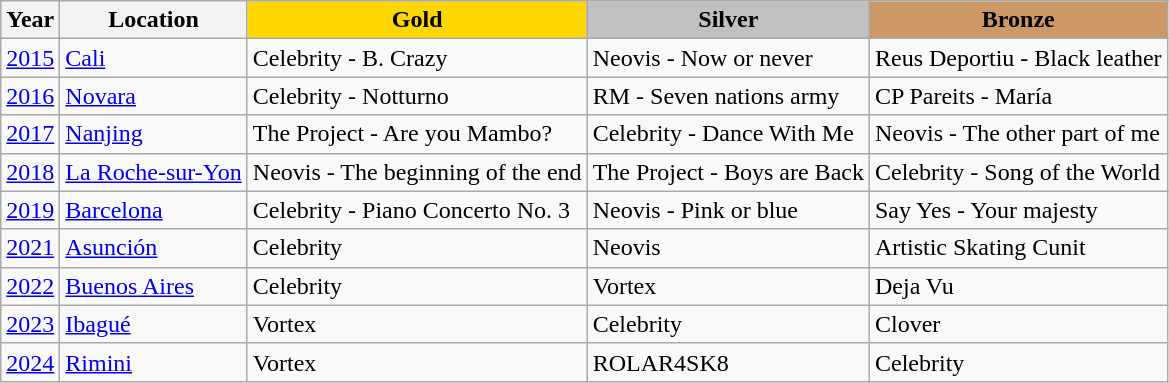<table class="wikitable">
<tr>
<th>Year</th>
<th>Location</th>
<th style="background-color:gold;">Gold</th>
<th style="background-color:silver;">Silver</th>
<th style="background-color:#cc9966;">Bronze</th>
</tr>
<tr>
<td><a href='#'>2015</a></td>
<td> <a href='#'>Cali</a></td>
<td> Celebrity - B. Crazy</td>
<td> Neovis - Now or never</td>
<td> Reus Deportiu - Black leather</td>
</tr>
<tr>
<td><a href='#'>2016</a></td>
<td> <a href='#'>Novara</a></td>
<td> Celebrity - Notturno</td>
<td> RM - Seven nations army</td>
<td> CP Pareits - María</td>
</tr>
<tr>
<td><a href='#'>2017</a></td>
<td> <a href='#'>Nanjing</a></td>
<td> The Project - Are you Mambo?</td>
<td> Celebrity - Dance With Me</td>
<td> Neovis - The other part of me</td>
</tr>
<tr>
<td><a href='#'>2018</a></td>
<td> <a href='#'>La Roche-sur-Yon</a></td>
<td> Neovis - The beginning of the end</td>
<td> The Project - Boys are Back</td>
<td> Celebrity - Song of the World</td>
</tr>
<tr>
<td><a href='#'>2019</a></td>
<td> <a href='#'>Barcelona</a></td>
<td> Celebrity - Piano Concerto No. 3</td>
<td> Neovis - Pink or blue</td>
<td> Say Yes - Your majesty</td>
</tr>
<tr>
<td><a href='#'>2021</a></td>
<td> <a href='#'>Asunción</a></td>
<td> Celebrity</td>
<td> Neovis</td>
<td> Artistic Skating Cunit</td>
</tr>
<tr>
<td><a href='#'>2022</a></td>
<td> <a href='#'>Buenos Aires</a></td>
<td> Celebrity</td>
<td> Vortex</td>
<td> Deja Vu</td>
</tr>
<tr>
<td><a href='#'>2023</a></td>
<td> <a href='#'>Ibagué</a></td>
<td> Vortex</td>
<td> Celebrity</td>
<td> Clover</td>
</tr>
<tr>
<td><a href='#'>2024</a></td>
<td> <a href='#'>Rimini</a></td>
<td> Vortex</td>
<td> ROLAR4SK8</td>
<td> Celebrity</td>
</tr>
</table>
